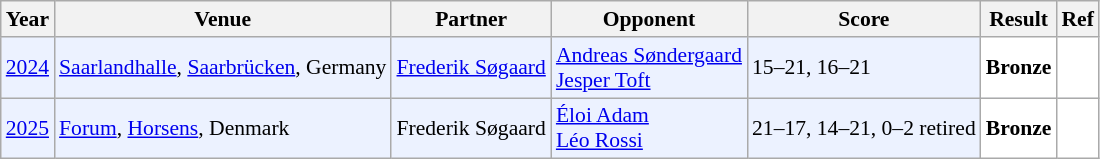<table class="sortable wikitable" style="font-size: 90%">
<tr>
<th>Year</th>
<th>Venue</th>
<th>Partner</th>
<th>Opponent</th>
<th>Score</th>
<th>Result</th>
<th>Ref</th>
</tr>
<tr style="background:#ECF2FF">
<td align="center"><a href='#'>2024</a></td>
<td align="left"><a href='#'>Saarlandhalle</a>, <a href='#'>Saarbrücken</a>, Germany</td>
<td align="left"> <a href='#'>Frederik Søgaard</a></td>
<td align="left"> <a href='#'>Andreas Søndergaard</a><br> <a href='#'>Jesper Toft</a></td>
<td align="left">15–21, 16–21</td>
<td style="text-align:left; background:white"> <strong>Bronze</strong></td>
<td style="text-align:center; background:white"></td>
</tr>
<tr style="background:#ECF2FF">
<td align="center"><a href='#'>2025</a></td>
<td align="left"><a href='#'>Forum</a>, <a href='#'>Horsens</a>, Denmark</td>
<td align="left"> Frederik Søgaard</td>
<td align="left"> <a href='#'>Éloi Adam</a><br> <a href='#'>Léo Rossi</a></td>
<td align="left">21–17, 14–21, 0–2 retired</td>
<td style="text-align:left; background:white"> <strong>Bronze</strong></td>
<td style="text-align:center; background:white"></td>
</tr>
</table>
